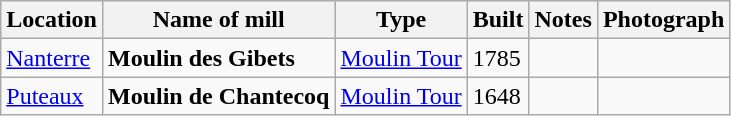<table class="wikitable">
<tr>
<th>Location</th>
<th>Name of mill</th>
<th>Type</th>
<th>Built</th>
<th>Notes</th>
<th>Photograph</th>
</tr>
<tr>
<td><a href='#'>Nanterre</a></td>
<td><strong>Moulin des Gibets</strong></td>
<td><a href='#'>Moulin Tour</a></td>
<td>1785</td>
<td> </td>
<td></td>
</tr>
<tr>
<td><a href='#'>Puteaux</a></td>
<td><strong>Moulin de Chantecoq</strong></td>
<td><a href='#'>Moulin Tour</a></td>
<td>1648</td>
<td> <br> </td>
<td></td>
</tr>
</table>
